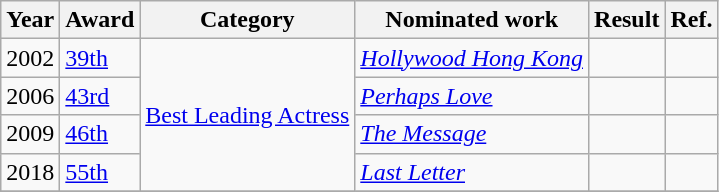<table class="wikitable">
<tr>
<th>Year</th>
<th>Award</th>
<th>Category</th>
<th>Nominated work</th>
<th>Result</th>
<th>Ref.</th>
</tr>
<tr>
<td>2002</td>
<td><a href='#'>39th</a></td>
<td rowspan=4><a href='#'>Best Leading Actress</a></td>
<td><em><a href='#'>Hollywood Hong Kong</a></em></td>
<td></td>
<td></td>
</tr>
<tr>
<td>2006</td>
<td><a href='#'>43rd</a></td>
<td><em><a href='#'>Perhaps Love</a></em></td>
<td></td>
<td></td>
</tr>
<tr>
<td>2009</td>
<td><a href='#'>46th</a></td>
<td><em><a href='#'>The Message</a></em></td>
<td></td>
<td></td>
</tr>
<tr>
<td>2018</td>
<td><a href='#'>55th</a></td>
<td><em><a href='#'>Last Letter</a></em></td>
<td></td>
<td></td>
</tr>
<tr>
</tr>
</table>
